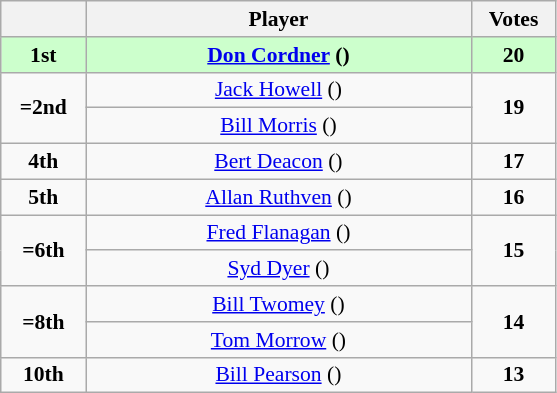<table class="wikitable" style="text-align: center; font-size: 90%;">
<tr>
<th width="50"></th>
<th width="250">Player</th>
<th width="50">Votes</th>
</tr>
<tr style="background: #CCFFCC; font-weight: bold;" |>
<td><strong>1st</strong></td>
<td><a href='#'>Don Cordner</a> ()</td>
<td><strong>20</strong></td>
</tr>
<tr>
<td rowspan=2><strong>=2nd</strong></td>
<td><a href='#'>Jack Howell</a> ()</td>
<td rowspan=2><strong>19</strong></td>
</tr>
<tr>
<td><a href='#'>Bill Morris</a> ()</td>
</tr>
<tr>
<td><strong>4th</strong></td>
<td><a href='#'>Bert Deacon</a> ()</td>
<td><strong>17</strong></td>
</tr>
<tr>
<td><strong>5th</strong></td>
<td><a href='#'>Allan Ruthven</a> ()</td>
<td><strong>16</strong></td>
</tr>
<tr>
<td rowspan=2><strong>=6th</strong></td>
<td><a href='#'>Fred Flanagan</a> ()</td>
<td rowspan=2><strong>15</strong></td>
</tr>
<tr>
<td><a href='#'>Syd Dyer</a> ()</td>
</tr>
<tr>
<td rowspan=2><strong>=8th</strong></td>
<td><a href='#'>Bill Twomey</a> ()</td>
<td rowspan=2><strong>14</strong></td>
</tr>
<tr>
<td><a href='#'>Tom Morrow</a> ()</td>
</tr>
<tr>
<td><strong>10th</strong></td>
<td><a href='#'>Bill Pearson</a> ()</td>
<td><strong>13</strong></td>
</tr>
</table>
